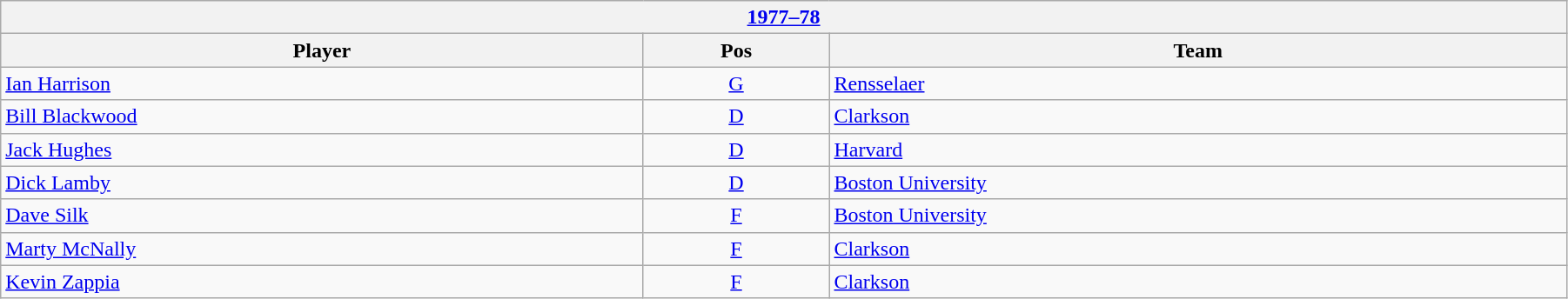<table class="wikitable" width=95%>
<tr>
<th colspan=3><a href='#'>1977–78</a></th>
</tr>
<tr>
<th>Player</th>
<th>Pos</th>
<th>Team</th>
</tr>
<tr>
<td><a href='#'>Ian Harrison</a></td>
<td align=center><a href='#'>G</a></td>
<td><a href='#'>Rensselaer</a></td>
</tr>
<tr>
<td><a href='#'>Bill Blackwood</a></td>
<td align=center><a href='#'>D</a></td>
<td><a href='#'>Clarkson</a></td>
</tr>
<tr>
<td><a href='#'>Jack Hughes</a></td>
<td align=center><a href='#'>D</a></td>
<td><a href='#'>Harvard</a></td>
</tr>
<tr>
<td><a href='#'>Dick Lamby</a></td>
<td align=center><a href='#'>D</a></td>
<td><a href='#'>Boston University</a></td>
</tr>
<tr>
<td><a href='#'>Dave Silk</a></td>
<td align=center><a href='#'>F</a></td>
<td><a href='#'>Boston University</a></td>
</tr>
<tr>
<td><a href='#'>Marty McNally</a></td>
<td align=center><a href='#'>F</a></td>
<td><a href='#'>Clarkson</a></td>
</tr>
<tr>
<td><a href='#'>Kevin Zappia</a></td>
<td align=center><a href='#'>F</a></td>
<td><a href='#'>Clarkson</a></td>
</tr>
</table>
